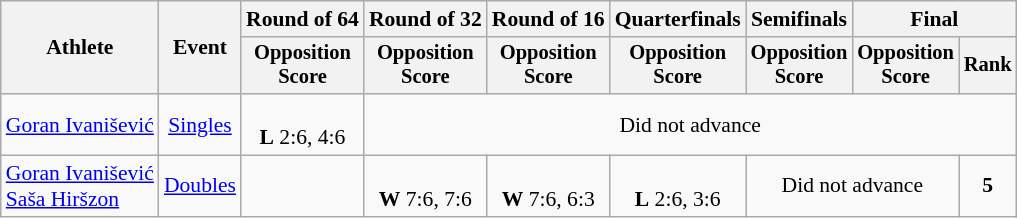<table class=wikitable style="font-size:90%">
<tr>
<th rowspan=2>Athlete</th>
<th rowspan=2>Event</th>
<th>Round of 64</th>
<th>Round of 32</th>
<th>Round of 16</th>
<th>Quarterfinals</th>
<th>Semifinals</th>
<th colspan=2>Final</th>
</tr>
<tr style="font-size:95%">
<th>Opposition<br>Score</th>
<th>Opposition<br>Score</th>
<th>Opposition<br>Score</th>
<th>Opposition<br>Score</th>
<th>Opposition<br>Score</th>
<th>Opposition<br>Score</th>
<th>Rank</th>
</tr>
<tr align=center>
<td align=left><a href='#'>Goran Ivanišević</a></td>
<td><a href='#'>Singles</a></td>
<td><br><strong>L</strong> 2:6, 4:6</td>
<td colspan=7>Did not advance</td>
</tr>
<tr align=center>
<td align=left><a href='#'>Goran Ivanišević</a><br><a href='#'>Saša Hiršzon</a></td>
<td><a href='#'>Doubles</a></td>
<td></td>
<td><br><strong>W</strong> 7:6, 7:6</td>
<td><br><strong>W</strong> 7:6, 6:3</td>
<td><br><strong>L</strong> 2:6, 3:6</td>
<td colspan=2>Did not advance</td>
<td><strong>5</strong></td>
</tr>
</table>
